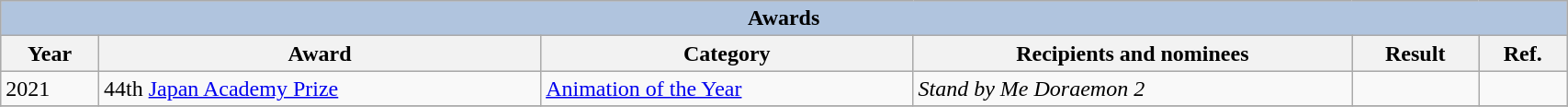<table class="wikitable sortable" width="90%">
<tr style="background:#ccc; text-align:center;">
<th colspan="6" style="background: LightSteelBlue;">Awards</th>
</tr>
<tr style="background:#ccc; text-align:center;">
<th>Year</th>
<th>Award</th>
<th>Category</th>
<th>Recipients and nominees</th>
<th>Result</th>
<th>Ref.</th>
</tr>
<tr>
<td>2021</td>
<td>44th <a href='#'>Japan Academy Prize</a></td>
<td><a href='#'>Animation of the Year</a></td>
<td><em>Stand by Me Doraemon 2</em></td>
<td></td>
<td></td>
</tr>
<tr>
</tr>
</table>
